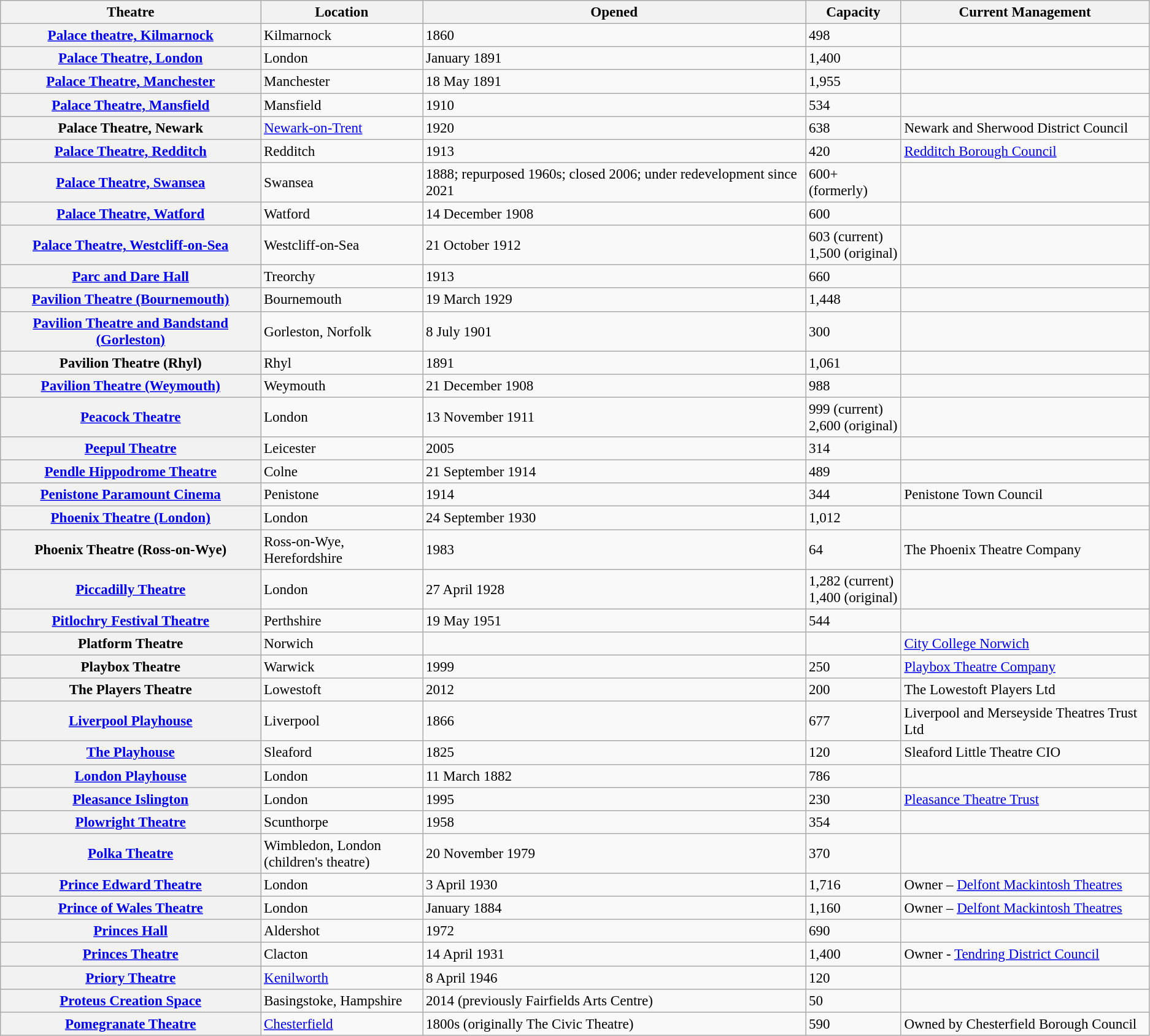<table class="wikitable" style="font-size:96%; text-align: left">
<tr>
<th>Theatre</th>
<th>Location</th>
<th>Opened</th>
<th>Capacity</th>
<th>Current Management</th>
</tr>
<tr>
<th><a href='#'>Palace theatre, Kilmarnock</a></th>
<td>Kilmarnock</td>
<td>1860</td>
<td>498</td>
<td></td>
</tr>
<tr>
<th><a href='#'>Palace Theatre, London</a></th>
<td>London</td>
<td>January 1891</td>
<td>1,400</td>
<td></td>
</tr>
<tr>
<th><a href='#'>Palace Theatre, Manchester</a></th>
<td>Manchester</td>
<td>18 May 1891</td>
<td>1,955</td>
<td></td>
</tr>
<tr>
<th><a href='#'>Palace Theatre, Mansfield</a></th>
<td>Mansfield</td>
<td>1910</td>
<td>534</td>
<td></td>
</tr>
<tr>
<th>Palace Theatre, Newark</th>
<td><a href='#'>Newark-on-Trent</a></td>
<td>1920</td>
<td>638</td>
<td>Newark and Sherwood District Council</td>
</tr>
<tr>
<th><a href='#'>Palace Theatre, Redditch</a></th>
<td>Redditch</td>
<td>1913</td>
<td>420</td>
<td><a href='#'>Redditch Borough Council</a></td>
</tr>
<tr>
<th><a href='#'>Palace Theatre, Swansea</a></th>
<td>Swansea</td>
<td>1888; repurposed 1960s; closed 2006; under redevelopment since 2021</td>
<td>600+ (formerly)</td>
<td></td>
</tr>
<tr>
<th><a href='#'>Palace Theatre, Watford</a></th>
<td>Watford</td>
<td>14 December 1908</td>
<td>600</td>
<td></td>
</tr>
<tr>
<th><a href='#'>Palace Theatre, Westcliff-on-Sea</a></th>
<td>Westcliff-on-Sea</td>
<td>21 October 1912</td>
<td>603 (current)<br>1,500 (original)</td>
<td></td>
</tr>
<tr>
<th><a href='#'>Parc and Dare Hall</a></th>
<td>Treorchy</td>
<td>1913</td>
<td>660</td>
<td></td>
</tr>
<tr>
<th><a href='#'>Pavilion Theatre (Bournemouth)</a></th>
<td>Bournemouth</td>
<td>19 March 1929</td>
<td>1,448</td>
<td></td>
</tr>
<tr>
<th><a href='#'>Pavilion Theatre and Bandstand (Gorleston)</a></th>
<td>Gorleston, Norfolk</td>
<td>8 July 1901</td>
<td>300</td>
<td></td>
</tr>
<tr>
<th>Pavilion Theatre (Rhyl)</th>
<td>Rhyl</td>
<td>1891</td>
<td>1,061</td>
<td></td>
</tr>
<tr>
<th><a href='#'>Pavilion Theatre (Weymouth)</a></th>
<td>Weymouth</td>
<td>21 December 1908</td>
<td>988</td>
<td></td>
</tr>
<tr>
<th><a href='#'>Peacock Theatre</a></th>
<td>London</td>
<td>13 November 1911</td>
<td>999 (current)<br>2,600 (original)</td>
<td></td>
</tr>
<tr>
<th><a href='#'>Peepul Theatre</a></th>
<td>Leicester</td>
<td>2005</td>
<td>314</td>
<td></td>
</tr>
<tr>
<th><a href='#'>Pendle Hippodrome Theatre</a></th>
<td>Colne</td>
<td>21 September 1914</td>
<td>489</td>
<td></td>
</tr>
<tr>
<th><a href='#'>Penistone Paramount Cinema</a></th>
<td>Penistone</td>
<td>1914</td>
<td>344</td>
<td>Penistone Town Council</td>
</tr>
<tr>
<th><a href='#'>Phoenix Theatre (London)</a></th>
<td>London</td>
<td>24 September 1930</td>
<td>1,012</td>
<td></td>
</tr>
<tr>
<th>Phoenix Theatre (Ross-on-Wye)</th>
<td>Ross-on-Wye, Herefordshire</td>
<td>1983</td>
<td>64</td>
<td>The Phoenix Theatre Company</td>
</tr>
<tr>
<th><a href='#'>Piccadilly Theatre</a></th>
<td>London</td>
<td>27 April 1928</td>
<td>1,282 (current)<br>1,400 (original)</td>
<td></td>
</tr>
<tr>
<th><a href='#'>Pitlochry Festival Theatre</a></th>
<td>Perthshire</td>
<td>19 May 1951</td>
<td>544</td>
<td></td>
</tr>
<tr>
<th>Platform Theatre</th>
<td>Norwich</td>
<td></td>
<td></td>
<td><a href='#'>City College Norwich</a></td>
</tr>
<tr>
<th>Playbox Theatre</th>
<td>Warwick</td>
<td>1999</td>
<td>250</td>
<td><a href='#'>Playbox Theatre Company</a></td>
</tr>
<tr>
<th>The Players Theatre</th>
<td>Lowestoft</td>
<td>2012</td>
<td>200</td>
<td>The Lowestoft Players Ltd</td>
</tr>
<tr>
<th><a href='#'>Liverpool Playhouse</a></th>
<td>Liverpool</td>
<td>1866</td>
<td>677</td>
<td>Liverpool and Merseyside Theatres Trust Ltd</td>
</tr>
<tr>
<th><a href='#'>The Playhouse</a></th>
<td>Sleaford</td>
<td>1825</td>
<td>120</td>
<td>Sleaford Little Theatre CIO</td>
</tr>
<tr>
<th><a href='#'>London Playhouse</a></th>
<td>London</td>
<td>11 March 1882</td>
<td>786</td>
<td></td>
</tr>
<tr>
<th><a href='#'>Pleasance Islington</a></th>
<td>London</td>
<td>1995</td>
<td>230</td>
<td><a href='#'>Pleasance Theatre Trust</a></td>
</tr>
<tr>
<th><a href='#'>Plowright Theatre</a></th>
<td>Scunthorpe</td>
<td>1958</td>
<td>354</td>
<td></td>
</tr>
<tr>
<th><a href='#'>Polka Theatre</a></th>
<td>Wimbledon, London<br>(children's theatre)</td>
<td>20 November 1979</td>
<td>370</td>
<td></td>
</tr>
<tr>
<th><a href='#'>Prince Edward Theatre</a></th>
<td>London</td>
<td>3 April 1930</td>
<td>1,716</td>
<td>Owner – <a href='#'>Delfont Mackintosh Theatres</a></td>
</tr>
<tr>
<th><a href='#'>Prince of Wales Theatre</a></th>
<td>London</td>
<td>January 1884</td>
<td>1,160</td>
<td>Owner – <a href='#'>Delfont Mackintosh Theatres</a></td>
</tr>
<tr>
<th><a href='#'>Princes Hall</a></th>
<td>Aldershot</td>
<td>1972</td>
<td>690</td>
<td></td>
</tr>
<tr>
<th><a href='#'>Princes Theatre</a></th>
<td>Clacton</td>
<td>14 April 1931</td>
<td>1,400</td>
<td>Owner - <a href='#'>Tendring District Council</a></td>
</tr>
<tr>
<th><a href='#'>Priory Theatre</a></th>
<td><a href='#'>Kenilworth</a></td>
<td>8 April 1946</td>
<td>120</td>
</tr>
<tr>
<th><a href='#'>Proteus Creation Space</a></th>
<td>Basingstoke, Hampshire</td>
<td>2014 (previously Fairfields Arts Centre)</td>
<td>50</td>
<td></td>
</tr>
<tr>
<th><a href='#'>Pomegranate Theatre</a></th>
<td><a href='#'>Chesterfield</a></td>
<td>1800s (originally The Civic Theatre)</td>
<td>590</td>
<td>Owned by Chesterfield Borough Council</td>
</tr>
</table>
